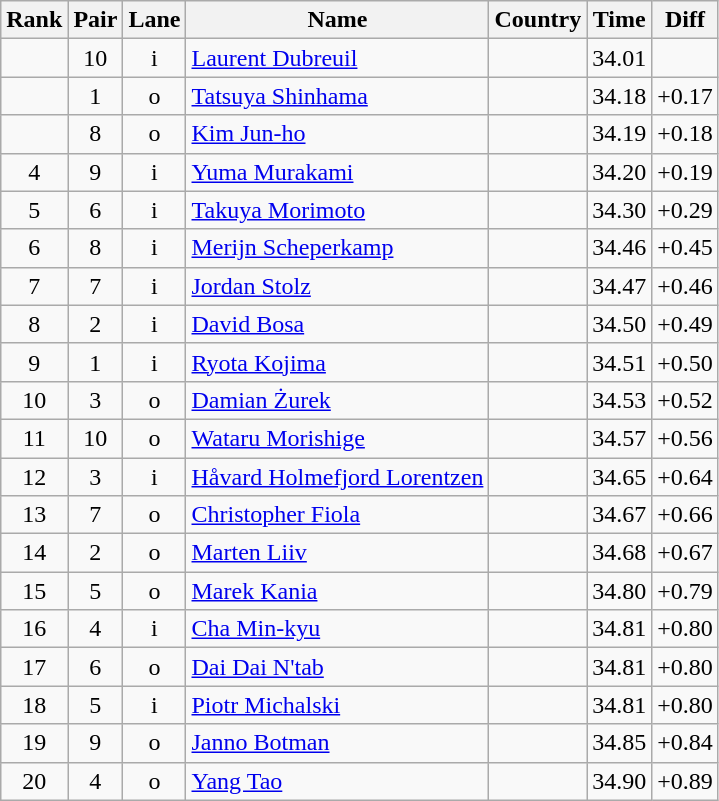<table class="wikitable sortable" style="text-align:center">
<tr>
<th>Rank</th>
<th>Pair</th>
<th>Lane</th>
<th>Name</th>
<th>Country</th>
<th>Time</th>
<th>Diff</th>
</tr>
<tr>
<td></td>
<td>10</td>
<td>i</td>
<td align=left><a href='#'>Laurent Dubreuil</a></td>
<td align=left></td>
<td>34.01</td>
<td></td>
</tr>
<tr>
<td></td>
<td>1</td>
<td>o</td>
<td align=left><a href='#'>Tatsuya Shinhama</a></td>
<td align=left></td>
<td>34.18</td>
<td>+0.17</td>
</tr>
<tr>
<td></td>
<td>8</td>
<td>o</td>
<td align=left><a href='#'>Kim Jun-ho</a></td>
<td align=left></td>
<td>34.19</td>
<td>+0.18</td>
</tr>
<tr>
<td>4</td>
<td>9</td>
<td>i</td>
<td align=left><a href='#'>Yuma Murakami</a></td>
<td align=left></td>
<td>34.20</td>
<td>+0.19</td>
</tr>
<tr>
<td>5</td>
<td>6</td>
<td>i</td>
<td align=left><a href='#'>Takuya Morimoto</a></td>
<td align=left></td>
<td>34.30</td>
<td>+0.29</td>
</tr>
<tr>
<td>6</td>
<td>8</td>
<td>i</td>
<td align=left><a href='#'>Merijn Scheperkamp</a></td>
<td align=left></td>
<td>34.46</td>
<td>+0.45</td>
</tr>
<tr>
<td>7</td>
<td>7</td>
<td>i</td>
<td align=left><a href='#'>Jordan Stolz</a></td>
<td align=left></td>
<td>34.47</td>
<td>+0.46</td>
</tr>
<tr>
<td>8</td>
<td>2</td>
<td>i</td>
<td align=left><a href='#'>David Bosa</a></td>
<td align=left></td>
<td>34.50</td>
<td>+0.49</td>
</tr>
<tr>
<td>9</td>
<td>1</td>
<td>i</td>
<td align=left><a href='#'>Ryota Kojima</a></td>
<td align=left></td>
<td>34.51</td>
<td>+0.50</td>
</tr>
<tr>
<td>10</td>
<td>3</td>
<td>o</td>
<td align=left><a href='#'>Damian Żurek</a></td>
<td align=left></td>
<td>34.53</td>
<td>+0.52</td>
</tr>
<tr>
<td>11</td>
<td>10</td>
<td>o</td>
<td align=left><a href='#'>Wataru Morishige</a></td>
<td align=left></td>
<td>34.57</td>
<td>+0.56</td>
</tr>
<tr>
<td>12</td>
<td>3</td>
<td>i</td>
<td align=left><a href='#'>Håvard Holmefjord Lorentzen</a></td>
<td align=left></td>
<td>34.65</td>
<td>+0.64</td>
</tr>
<tr>
<td>13</td>
<td>7</td>
<td>o</td>
<td align=left><a href='#'>Christopher Fiola</a></td>
<td align=left></td>
<td>34.67</td>
<td>+0.66</td>
</tr>
<tr>
<td>14</td>
<td>2</td>
<td>o</td>
<td align=left><a href='#'>Marten Liiv</a></td>
<td align=left></td>
<td>34.68</td>
<td>+0.67</td>
</tr>
<tr>
<td>15</td>
<td>5</td>
<td>o</td>
<td align=left><a href='#'>Marek Kania</a></td>
<td align=left></td>
<td>34.80</td>
<td>+0.79</td>
</tr>
<tr>
<td>16</td>
<td>4</td>
<td>i</td>
<td align=left><a href='#'>Cha Min-kyu</a></td>
<td align=left></td>
<td>34.81</td>
<td>+0.80</td>
</tr>
<tr>
<td>17</td>
<td>6</td>
<td>o</td>
<td align=left><a href='#'>Dai Dai N'tab</a></td>
<td align=left></td>
<td>34.81</td>
<td>+0.80</td>
</tr>
<tr>
<td>18</td>
<td>5</td>
<td>i</td>
<td align=left><a href='#'>Piotr Michalski</a></td>
<td align=left></td>
<td>34.81</td>
<td>+0.80</td>
</tr>
<tr>
<td>19</td>
<td>9</td>
<td>o</td>
<td align=left><a href='#'>Janno Botman</a></td>
<td align=left></td>
<td>34.85</td>
<td>+0.84</td>
</tr>
<tr>
<td>20</td>
<td>4</td>
<td>o</td>
<td align=left><a href='#'>Yang Tao</a></td>
<td align=left></td>
<td>34.90</td>
<td>+0.89</td>
</tr>
</table>
